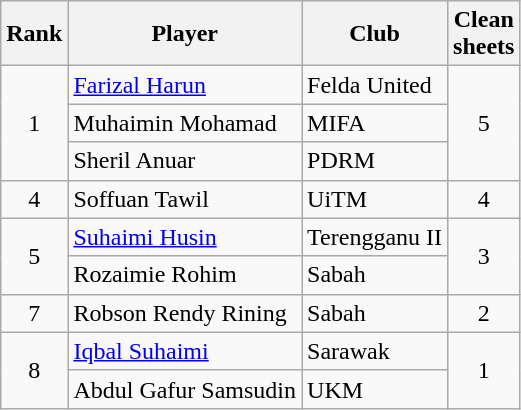<table class="wikitable" style="text-align:center">
<tr>
<th>Rank</th>
<th>Player</th>
<th>Club</th>
<th>Clean <br> sheets</th>
</tr>
<tr>
<td rowspan=3>1</td>
<td align=left> <a href='#'>Farizal Harun</a></td>
<td align=left>Felda United</td>
<td rowspan=3>5</td>
</tr>
<tr>
<td align=left> Muhaimin Mohamad</td>
<td align=left>MIFA</td>
</tr>
<tr>
<td align=left> Sheril Anuar</td>
<td align=left>PDRM</td>
</tr>
<tr>
<td>4</td>
<td align=left> Soffuan Tawil</td>
<td align=left>UiTM</td>
<td>4</td>
</tr>
<tr>
<td rowspan=2>5</td>
<td align=left> <a href='#'>Suhaimi Husin</a></td>
<td align=left>Terengganu II</td>
<td rowspan=2>3</td>
</tr>
<tr>
<td align=left> Rozaimie Rohim</td>
<td align=left>Sabah</td>
</tr>
<tr>
<td>7</td>
<td align=left> Robson Rendy Rining</td>
<td align=left>Sabah</td>
<td>2</td>
</tr>
<tr>
<td rowspan=4>8</td>
<td align=left> <a href='#'>Iqbal Suhaimi</a></td>
<td align=left>Sarawak</td>
<td rowspan=4>1</td>
</tr>
<tr>
<td align=left> Abdul Gafur Samsudin</td>
<td align=left>UKM</td>
</tr>
</table>
